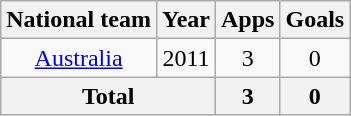<table class="wikitable" style="text-align:center">
<tr>
<th>National team</th>
<th>Year</th>
<th>Apps</th>
<th>Goals</th>
</tr>
<tr>
<td><a href='#'>Australia</a></td>
<td>2011</td>
<td>3</td>
<td>0</td>
</tr>
<tr>
<th colspan="2">Total</th>
<th>3</th>
<th>0</th>
</tr>
</table>
